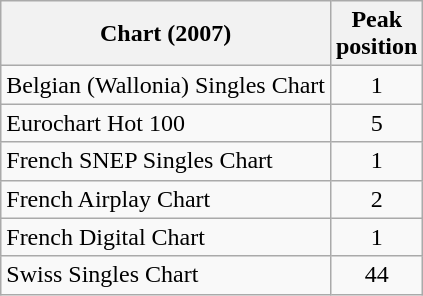<table class="wikitable sortable">
<tr>
<th>Chart (2007)</th>
<th>Peak<br>position</th>
</tr>
<tr>
<td>Belgian (Wallonia) Singles Chart</td>
<td align="center">1</td>
</tr>
<tr>
<td>Eurochart Hot 100</td>
<td align="center">5</td>
</tr>
<tr>
<td>French SNEP Singles Chart</td>
<td align="center">1</td>
</tr>
<tr>
<td>French Airplay Chart</td>
<td align="center">2</td>
</tr>
<tr>
<td>French Digital Chart</td>
<td align="center">1</td>
</tr>
<tr>
<td>Swiss Singles Chart</td>
<td align="center">44</td>
</tr>
</table>
